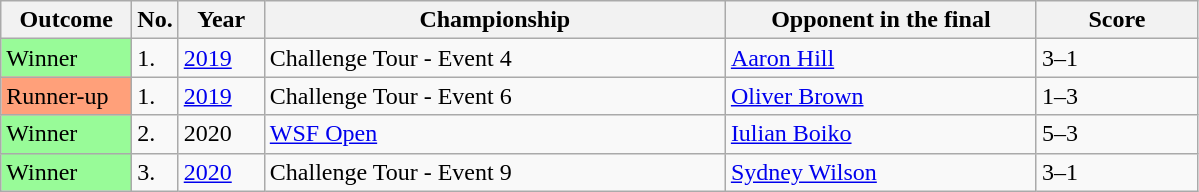<table class="sortable wikitable">
<tr>
<th width="80">Outcome</th>
<th width="20">No.</th>
<th width="50">Year</th>
<th width="300">Championship</th>
<th width="200">Opponent in the final</th>
<th width="100">Score</th>
</tr>
<tr>
<td style="background:#98FB98">Winner</td>
<td>1.</td>
<td><a href='#'>2019</a></td>
<td>Challenge Tour - Event 4</td>
<td> <a href='#'>Aaron Hill</a></td>
<td>3–1</td>
</tr>
<tr>
<td style="background:#ffa07a;">Runner-up</td>
<td>1.</td>
<td><a href='#'>2019</a></td>
<td>Challenge Tour - Event 6</td>
<td> <a href='#'>Oliver Brown</a></td>
<td>1–3</td>
</tr>
<tr>
<td style="background:#98fb98;">Winner</td>
<td>2.</td>
<td>2020</td>
<td><a href='#'>WSF Open</a></td>
<td> <a href='#'>Iulian Boiko</a></td>
<td>5–3</td>
</tr>
<tr>
<td style="background:#98FB98">Winner</td>
<td>3.</td>
<td><a href='#'>2020</a></td>
<td>Challenge Tour - Event 9</td>
<td> <a href='#'>Sydney Wilson</a></td>
<td>3–1</td>
</tr>
</table>
